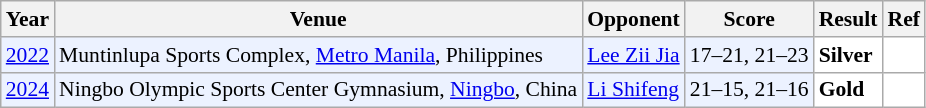<table class="sortable wikitable" style="font-size: 90%">
<tr>
<th>Year</th>
<th>Venue</th>
<th>Opponent</th>
<th>Score</th>
<th>Result</th>
<th>Ref</th>
</tr>
<tr style="background:#ECF2FF">
<td align="center"><a href='#'>2022</a></td>
<td align="left">Muntinlupa Sports Complex, <a href='#'>Metro Manila</a>, Philippines</td>
<td align="left"> <a href='#'>Lee Zii Jia</a></td>
<td align="left">17–21, 21–23</td>
<td style="text-align:left; background:white"> <strong>Silver</strong></td>
<td style="text-align:center; background:white"></td>
</tr>
<tr style="background:#ECF2FF">
<td align="center"><a href='#'>2024</a></td>
<td align="left">Ningbo Olympic Sports Center Gymnasium, <a href='#'>Ningbo</a>, China</td>
<td align="left"> <a href='#'>Li Shifeng</a></td>
<td align="left">21–15, 21–16</td>
<td style="text-align:left; background:white"> <strong>Gold</strong></td>
<td style="text-align:center; background:white"></td>
</tr>
</table>
